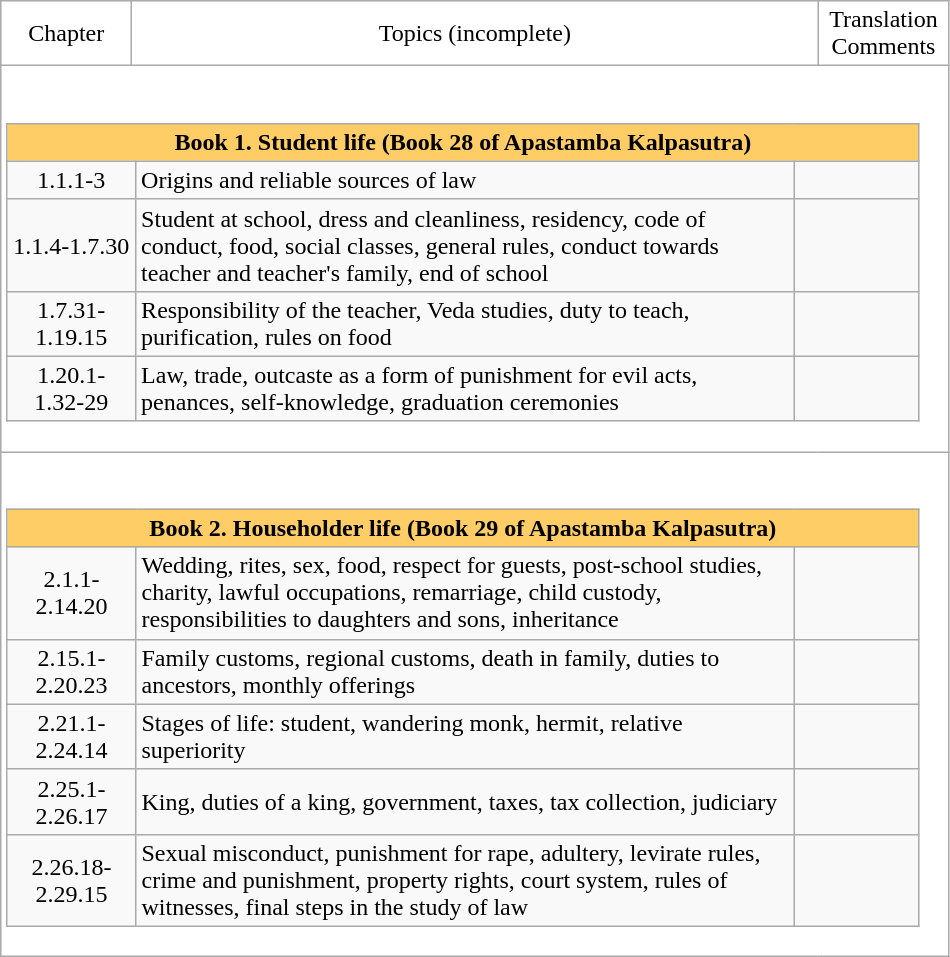<table class="wikitable" align=center style = " background: transparent; ">
<tr style="text-align: center;">
<td width=80px>Chapter</td>
<td width= 450px>Topics (incomplete)</td>
<td width=80px>Translation<br>Comments</td>
</tr>
<tr>
<td colspan=3><br><table class="wikitable collapsible">
<tr>
<th colspan=3 style="background: #ffcd66;">Book 1. Student life (Book 28 of Apastamba Kalpasutra)</th>
</tr>
<tr style="text-align: center;">
<td width=80px>1.1.1-3</td>
<td width= 450px style="text-align: left;">Origins and reliable sources of law</td>
<td width=80px></td>
</tr>
<tr style="text-align: center;">
<td width=80px>1.1.4-1.7.30</td>
<td width= 450px style="text-align: left;">Student at school, dress and cleanliness, residency, code of conduct, food, social classes, general rules, conduct towards teacher and teacher's family, end of school</td>
<td width=80px></td>
</tr>
<tr style="text-align: center;">
<td width=80px>1.7.31-1.19.15</td>
<td width= 450px style="text-align: left;">Responsibility of the teacher, Veda studies, duty to teach, purification, rules on food</td>
<td width=80px></td>
</tr>
<tr style="text-align: center;">
<td width=80px>1.20.1-1.32-29</td>
<td width= 450px style="text-align: left;">Law, trade, outcaste as a form of punishment for evil acts, penances, self-knowledge, graduation ceremonies</td>
<td width=80px></td>
</tr>
</table>
</td>
</tr>
<tr>
<td colspan=3><br><table class="wikitable collapsible">
<tr>
<th colspan=3 style="background: #ffcd66;">Book 2. Householder life (Book 29 of Apastamba Kalpasutra)</th>
</tr>
<tr style="text-align: center;">
<td width=80px>2.1.1-2.14.20</td>
<td width= 450px style="text-align: left;">Wedding, rites, sex, food, respect for guests, post-school studies, charity, lawful occupations, remarriage, child custody, responsibilities to daughters and sons, inheritance</td>
<td width=80px></td>
</tr>
<tr style="text-align: center;">
<td width=80px>2.15.1-2.20.23</td>
<td width= 450px style="text-align: left;">Family customs, regional customs, death in family, duties to ancestors, monthly offerings</td>
<td width=80px></td>
</tr>
<tr style="text-align: center;">
<td width=80px>2.21.1-2.24.14</td>
<td width= 450px style="text-align: left;">Stages of life: student, wandering monk, hermit, relative superiority</td>
<td width=80px></td>
</tr>
<tr style="text-align: center;">
<td width=80px>2.25.1-2.26.17</td>
<td width= 450px style="text-align: left;">King, duties of a king, government, taxes, tax collection, judiciary</td>
<td width=80px></td>
</tr>
<tr style="text-align: center;">
<td width=80px>2.26.18-2.29.15</td>
<td width= 450px style="text-align: left;">Sexual misconduct, punishment for rape, adultery, levirate rules, crime and punishment, property rights, court system, rules of witnesses, final steps in the study of law</td>
<td width=80px></td>
</tr>
</table>
</td>
</tr>
</table>
